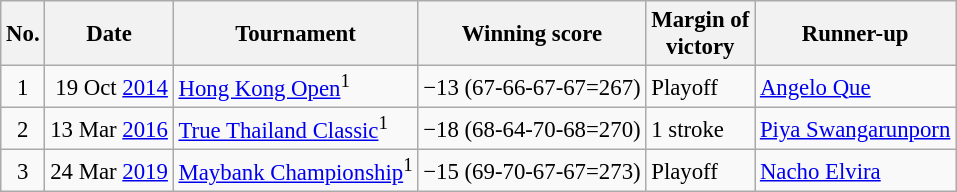<table class="wikitable" style="font-size:95%;">
<tr>
<th>No.</th>
<th>Date</th>
<th>Tournament</th>
<th>Winning score</th>
<th>Margin of<br>victory</th>
<th>Runner-up</th>
</tr>
<tr>
<td align=center>1</td>
<td align=right>19 Oct <a href='#'>2014</a></td>
<td><a href='#'>Hong Kong Open</a><sup>1</sup></td>
<td>−13 (67-66-67-67=267)</td>
<td>Playoff</td>
<td> <a href='#'>Angelo Que</a></td>
</tr>
<tr>
<td align=center>2</td>
<td align=right>13 Mar <a href='#'>2016</a></td>
<td><a href='#'>True Thailand Classic</a><sup>1</sup></td>
<td>−18 (68-64-70-68=270)</td>
<td>1 stroke</td>
<td> <a href='#'>Piya Swangarunporn</a></td>
</tr>
<tr>
<td align=center>3</td>
<td align=right>24 Mar <a href='#'>2019</a></td>
<td><a href='#'>Maybank Championship</a><sup>1</sup></td>
<td>−15 (69-70-67-67=273)</td>
<td>Playoff</td>
<td> <a href='#'>Nacho Elvira</a></td>
</tr>
</table>
